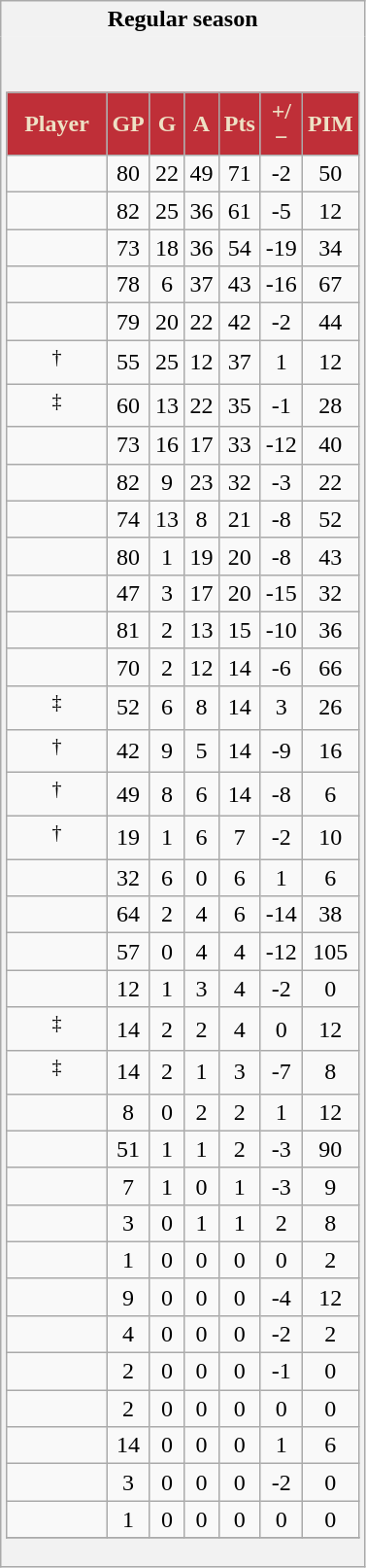<table class="wikitable" style="border: 1px solid #aaa;">
<tr>
<th style="border: 0;">Regular season</th>
</tr>
<tr>
<td style="background: #f2f2f2; border: 0; text-align: center;"><br><table class="wikitable sortable" width="100%">
<tr align=center>
<th style="background: #bf2f38; color:#eee1c5" width="40%">Player</th>
<th style="background: #bf2f38; color:#eee1c5" width="10%">GP</th>
<th style="background: #bf2f38; color:#eee1c5" width="10%">G</th>
<th style="background: #bf2f38; color:#eee1c5" width="10%">A</th>
<th style="background: #bf2f38; color:#eee1c5" width="10%">Pts</th>
<th style="background: #bf2f38; color:#eee1c5" width="10%">+/−</th>
<th style="background: #bf2f38; color:#eee1c5" width="10%">PIM</th>
</tr>
<tr align=center>
<td></td>
<td>80</td>
<td>22</td>
<td>49</td>
<td>71</td>
<td>-2</td>
<td>50</td>
</tr>
<tr align=center>
<td></td>
<td>82</td>
<td>25</td>
<td>36</td>
<td>61</td>
<td>-5</td>
<td>12</td>
</tr>
<tr align=center>
<td></td>
<td>73</td>
<td>18</td>
<td>36</td>
<td>54</td>
<td>-19</td>
<td>34</td>
</tr>
<tr align=center>
<td></td>
<td>78</td>
<td>6</td>
<td>37</td>
<td>43</td>
<td>-16</td>
<td>67</td>
</tr>
<tr align=center>
<td></td>
<td>79</td>
<td>20</td>
<td>22</td>
<td>42</td>
<td>-2</td>
<td>44</td>
</tr>
<tr align=center>
<td><sup>†</sup></td>
<td>55</td>
<td>25</td>
<td>12</td>
<td>37</td>
<td>1</td>
<td>12</td>
</tr>
<tr align=center>
<td><sup>‡</sup></td>
<td>60</td>
<td>13</td>
<td>22</td>
<td>35</td>
<td>-1</td>
<td>28</td>
</tr>
<tr align=center>
<td></td>
<td>73</td>
<td>16</td>
<td>17</td>
<td>33</td>
<td>-12</td>
<td>40</td>
</tr>
<tr align=center>
<td></td>
<td>82</td>
<td>9</td>
<td>23</td>
<td>32</td>
<td>-3</td>
<td>22</td>
</tr>
<tr align=center>
<td></td>
<td>74</td>
<td>13</td>
<td>8</td>
<td>21</td>
<td>-8</td>
<td>52</td>
</tr>
<tr align=center>
<td></td>
<td>80</td>
<td>1</td>
<td>19</td>
<td>20</td>
<td>-8</td>
<td>43</td>
</tr>
<tr align=center>
<td></td>
<td>47</td>
<td>3</td>
<td>17</td>
<td>20</td>
<td>-15</td>
<td>32</td>
</tr>
<tr align=center>
<td></td>
<td>81</td>
<td>2</td>
<td>13</td>
<td>15</td>
<td>-10</td>
<td>36</td>
</tr>
<tr align=center>
<td></td>
<td>70</td>
<td>2</td>
<td>12</td>
<td>14</td>
<td>-6</td>
<td>66</td>
</tr>
<tr align=center>
<td><sup>‡</sup></td>
<td>52</td>
<td>6</td>
<td>8</td>
<td>14</td>
<td>3</td>
<td>26</td>
</tr>
<tr align=center>
<td><sup>†</sup></td>
<td>42</td>
<td>9</td>
<td>5</td>
<td>14</td>
<td>-9</td>
<td>16</td>
</tr>
<tr align=center>
<td><sup>†</sup></td>
<td>49</td>
<td>8</td>
<td>6</td>
<td>14</td>
<td>-8</td>
<td>6</td>
</tr>
<tr align=center>
<td><sup>†</sup></td>
<td>19</td>
<td>1</td>
<td>6</td>
<td>7</td>
<td>-2</td>
<td>10</td>
</tr>
<tr align=center>
<td></td>
<td>32</td>
<td>6</td>
<td>0</td>
<td>6</td>
<td>1</td>
<td>6</td>
</tr>
<tr align=center>
<td></td>
<td>64</td>
<td>2</td>
<td>4</td>
<td>6</td>
<td>-14</td>
<td>38</td>
</tr>
<tr align=center>
<td></td>
<td>57</td>
<td>0</td>
<td>4</td>
<td>4</td>
<td>-12</td>
<td>105</td>
</tr>
<tr align=center>
<td></td>
<td>12</td>
<td>1</td>
<td>3</td>
<td>4</td>
<td>-2</td>
<td>0</td>
</tr>
<tr align=center>
<td><sup>‡</sup></td>
<td>14</td>
<td>2</td>
<td>2</td>
<td>4</td>
<td>0</td>
<td>12</td>
</tr>
<tr align=center>
<td><sup>‡</sup></td>
<td>14</td>
<td>2</td>
<td>1</td>
<td>3</td>
<td>-7</td>
<td>8</td>
</tr>
<tr align=center>
<td></td>
<td>8</td>
<td>0</td>
<td>2</td>
<td>2</td>
<td>1</td>
<td>12</td>
</tr>
<tr align=center>
<td></td>
<td>51</td>
<td>1</td>
<td>1</td>
<td>2</td>
<td>-3</td>
<td>90</td>
</tr>
<tr align=center>
<td></td>
<td>7</td>
<td>1</td>
<td>0</td>
<td>1</td>
<td>-3</td>
<td>9</td>
</tr>
<tr align=center>
<td></td>
<td>3</td>
<td>0</td>
<td>1</td>
<td>1</td>
<td>2</td>
<td>8</td>
</tr>
<tr align=center>
<td></td>
<td>1</td>
<td>0</td>
<td>0</td>
<td>0</td>
<td>0</td>
<td>2</td>
</tr>
<tr align=center>
<td></td>
<td>9</td>
<td>0</td>
<td>0</td>
<td>0</td>
<td>-4</td>
<td>12</td>
</tr>
<tr align=center>
<td></td>
<td>4</td>
<td>0</td>
<td>0</td>
<td>0</td>
<td>-2</td>
<td>2</td>
</tr>
<tr align=center>
<td></td>
<td>2</td>
<td>0</td>
<td>0</td>
<td>0</td>
<td>-1</td>
<td>0</td>
</tr>
<tr align=center>
<td></td>
<td>2</td>
<td>0</td>
<td>0</td>
<td>0</td>
<td>0</td>
<td>0</td>
</tr>
<tr align=center>
<td></td>
<td>14</td>
<td>0</td>
<td>0</td>
<td>0</td>
<td>1</td>
<td>6</td>
</tr>
<tr align=center>
<td></td>
<td>3</td>
<td>0</td>
<td>0</td>
<td>0</td>
<td>-2</td>
<td>0</td>
</tr>
<tr align=center>
<td></td>
<td>1</td>
<td>0</td>
<td>0</td>
<td>0</td>
<td>0</td>
<td>0</td>
</tr>
<tr>
</tr>
</table>
</td>
</tr>
</table>
